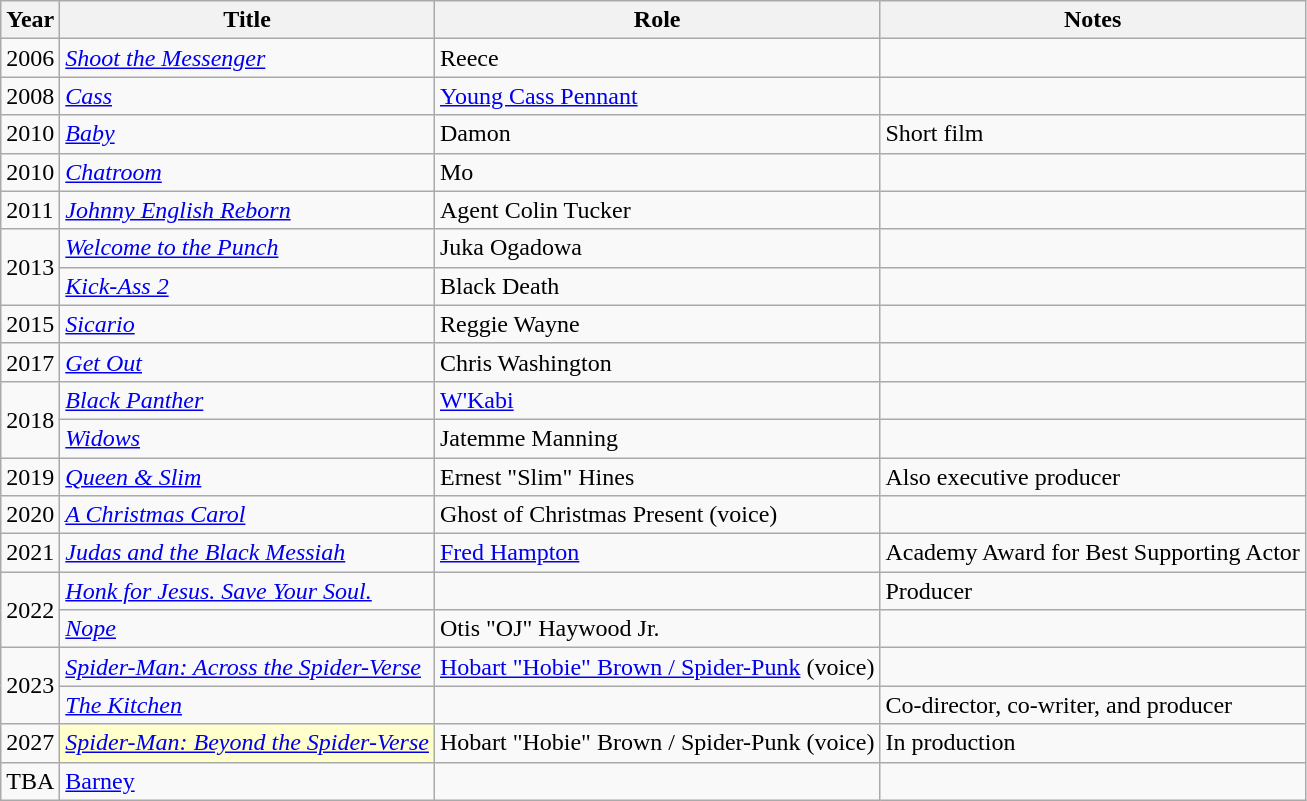<table class="wikitable sortable">
<tr>
<th>Year</th>
<th>Title</th>
<th>Role</th>
<th class="unsortable">Notes</th>
</tr>
<tr>
<td>2006</td>
<td><em><a href='#'>Shoot the Messenger</a></em></td>
<td>Reece</td>
<td></td>
</tr>
<tr>
<td>2008</td>
<td><em><a href='#'>Cass</a></em></td>
<td><a href='#'>Young Cass Pennant</a></td>
<td></td>
</tr>
<tr>
<td>2010</td>
<td><em><a href='#'>Baby</a></em></td>
<td>Damon</td>
<td>Short film</td>
</tr>
<tr>
<td>2010</td>
<td><em><a href='#'>Chatroom</a></em></td>
<td>Mo</td>
<td></td>
</tr>
<tr>
<td>2011</td>
<td><em><a href='#'>Johnny English Reborn</a></em></td>
<td>Agent Colin Tucker</td>
<td></td>
</tr>
<tr>
<td rowspan="2">2013</td>
<td><em><a href='#'>Welcome to the Punch</a></em></td>
<td>Juka Ogadowa</td>
<td></td>
</tr>
<tr>
<td><em><a href='#'>Kick-Ass 2</a></em></td>
<td>Black Death</td>
<td></td>
</tr>
<tr>
<td>2015</td>
<td><em><a href='#'>Sicario</a></em></td>
<td>Reggie Wayne</td>
<td></td>
</tr>
<tr>
<td>2017</td>
<td><em><a href='#'>Get Out</a></em></td>
<td>Chris Washington</td>
<td></td>
</tr>
<tr>
<td rowspan="2">2018</td>
<td><em><a href='#'>Black Panther</a></em></td>
<td><a href='#'>W'Kabi</a></td>
<td></td>
</tr>
<tr>
<td><em><a href='#'>Widows</a></em></td>
<td>Jatemme Manning</td>
<td></td>
</tr>
<tr>
<td>2019</td>
<td><em><a href='#'>Queen & Slim</a></em></td>
<td>Ernest "Slim" Hines</td>
<td>Also executive producer</td>
</tr>
<tr>
<td>2020</td>
<td><em><a href='#'>A Christmas Carol</a></em></td>
<td>Ghost of Christmas Present (voice)</td>
<td></td>
</tr>
<tr>
<td>2021</td>
<td><em><a href='#'>Judas and the Black Messiah</a></em></td>
<td><a href='#'>Fred Hampton</a></td>
<td>Academy Award for Best Supporting Actor</td>
</tr>
<tr>
<td rowspan="2">2022</td>
<td><em><a href='#'>Honk for Jesus. Save Your Soul.</a></em></td>
<td></td>
<td>Producer</td>
</tr>
<tr>
<td><em><a href='#'>Nope</a></em></td>
<td>Otis "OJ" Haywood Jr.</td>
<td></td>
</tr>
<tr>
<td rowspan="2">2023</td>
<td><em><a href='#'>Spider-Man: Across the Spider-Verse</a></em></td>
<td><a href='#'>Hobart "Hobie" Brown / Spider-Punk</a> (voice)</td>
<td></td>
</tr>
<tr>
<td><em><a href='#'>The Kitchen</a></em></td>
<td></td>
<td>Co-director, co-writer, and producer</td>
</tr>
<tr>
<td>2027</td>
<td style="background:#FFFFCC;"><em><a href='#'>Spider-Man: Beyond the Spider-Verse</a></em> </td>
<td>Hobart "Hobie" Brown / Spider-Punk (voice)</td>
<td>In production</td>
</tr>
<tr>
<td>TBA</td>
<td><a href='#'>Barney</a></td>
<td></td>
<td></td>
</tr>
</table>
